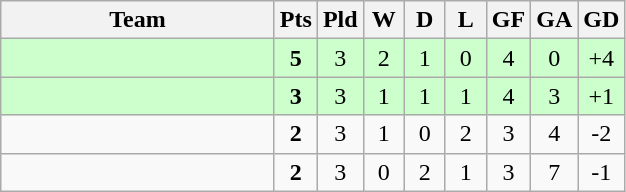<table class="wikitable" style="text-align: center;">
<tr>
<th width=175>Team</th>
<th width=20>Pts</th>
<th width=20>Pld</th>
<th width=20>W</th>
<th width=20>D</th>
<th width=20>L</th>
<th width=20>GF</th>
<th width=20>GA</th>
<th width=20>GD</th>
</tr>
<tr bgcolor=ccffcc>
<td align=left></td>
<td><strong>5</strong></td>
<td>3</td>
<td>2</td>
<td>1</td>
<td>0</td>
<td>4</td>
<td>0</td>
<td>+4</td>
</tr>
<tr bgcolor=ccffcc>
<td align=left></td>
<td><strong>3</strong></td>
<td>3</td>
<td>1</td>
<td>1</td>
<td>1</td>
<td>4</td>
<td>3</td>
<td>+1</td>
</tr>
<tr>
<td align=left></td>
<td><strong>2</strong></td>
<td>3</td>
<td>1</td>
<td>0</td>
<td>2</td>
<td>3</td>
<td>4</td>
<td>-2</td>
</tr>
<tr>
<td align=left></td>
<td><strong>2</strong></td>
<td>3</td>
<td>0</td>
<td>2</td>
<td>1</td>
<td>3</td>
<td>7</td>
<td>-1</td>
</tr>
</table>
